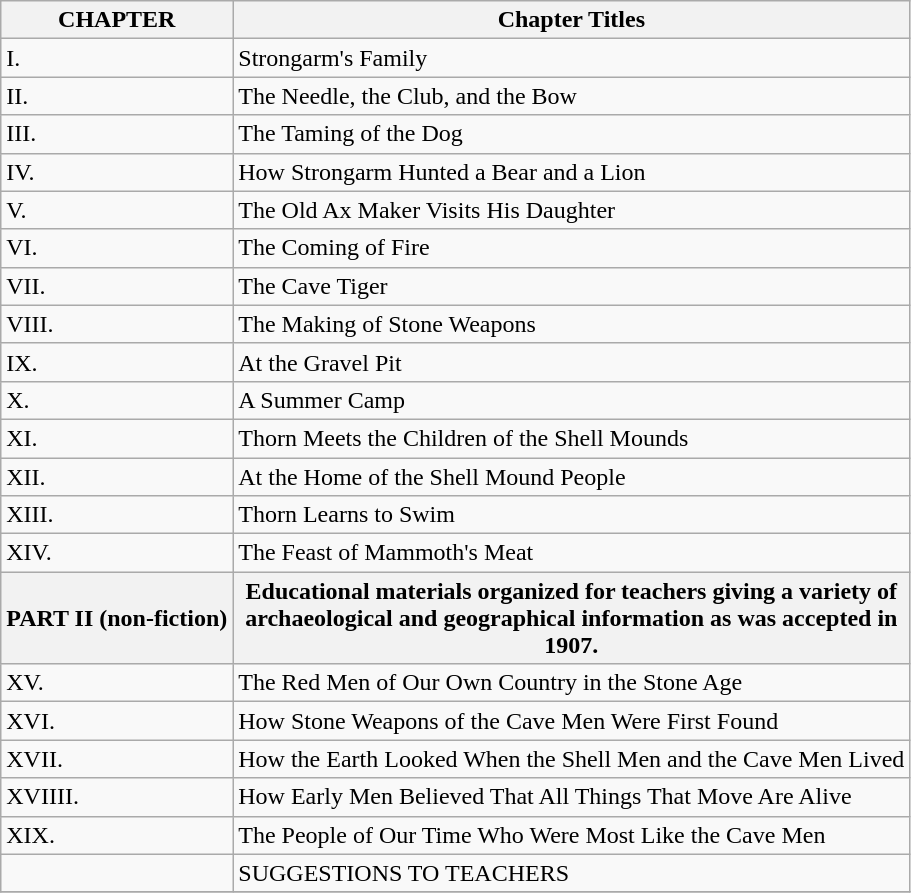<table class=wikitable style="background-color:#f9f9f9">
<tr>
<th text-align="center">CHAPTER</th>
<th style="max-width:08ex">Chapter Titles</th>
</tr>
<tr>
<td align-text="right">I.</td>
<td>Strongarm's Family</td>
</tr>
<tr>
<td align-text="right">II.</td>
<td>The Needle, the Club, and the Bow</td>
</tr>
<tr>
<td align-text="right">III.</td>
<td>The Taming of the Dog</td>
</tr>
<tr>
<td align-text="right">IV.</td>
<td>How Strongarm Hunted a Bear and a Lion</td>
</tr>
<tr>
<td align-text="right">V.</td>
<td>The Old Ax Maker Visits His Daughter</td>
</tr>
<tr>
<td align-text="right">VI.</td>
<td>The Coming of Fire</td>
</tr>
<tr>
<td align-text="right">VII.</td>
<td>The Cave Tiger</td>
</tr>
<tr>
<td align-text="right">VIII.</td>
<td>The Making of Stone Weapons</td>
</tr>
<tr>
<td align-text="right">IX.</td>
<td>At the Gravel Pit</td>
</tr>
<tr>
<td align-text="right">X.</td>
<td>A Summer Camp</td>
</tr>
<tr>
<td align-text="right">XI.</td>
<td>Thorn Meets the Children of the Shell Mounds</td>
</tr>
<tr>
<td align-text="right">XII.</td>
<td>At the Home of the Shell Mound People</td>
</tr>
<tr>
<td align-text="right">XIII.</td>
<td>Thorn Learns to Swim</td>
</tr>
<tr>
<td align-text="right">XIV.</td>
<td>The Feast of Mammoth's Meat</td>
</tr>
<tr>
<th>PART II (non-fiction)</th>
<th style="max-width:08ex">Educational materials organized for teachers giving a variety of <br> archaeological and geographical information as was accepted in 1907.</th>
</tr>
<tr>
<td align-text="right">XV.</td>
<td>The Red Men of Our Own Country in the Stone Age</td>
</tr>
<tr>
<td align-text="right">XVI.</td>
<td>How Stone Weapons of the Cave Men Were First Found</td>
</tr>
<tr>
<td align-text="right">XVII.</td>
<td>How the Earth Looked When the Shell Men and the Cave Men Lived</td>
</tr>
<tr>
<td align-text="right">XVIIII.</td>
<td>How Early Men Believed That All Things That Move Are Alive</td>
</tr>
<tr>
<td align-text="right">XIX.</td>
<td>The People of Our Time Who Were Most Like the Cave Men</td>
</tr>
<tr>
<td align-text="right"></td>
<td>SUGGESTIONS TO TEACHERS</td>
</tr>
<tr>
</tr>
</table>
